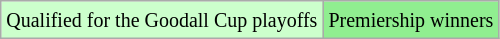<table class="wikitable">
<tr>
<td style="background:#ccffcc;"><small>Qualified for the Goodall Cup playoffs</small></td>
<td style="background:#90EE90;"><small>Premiership winners</small></td>
</tr>
</table>
